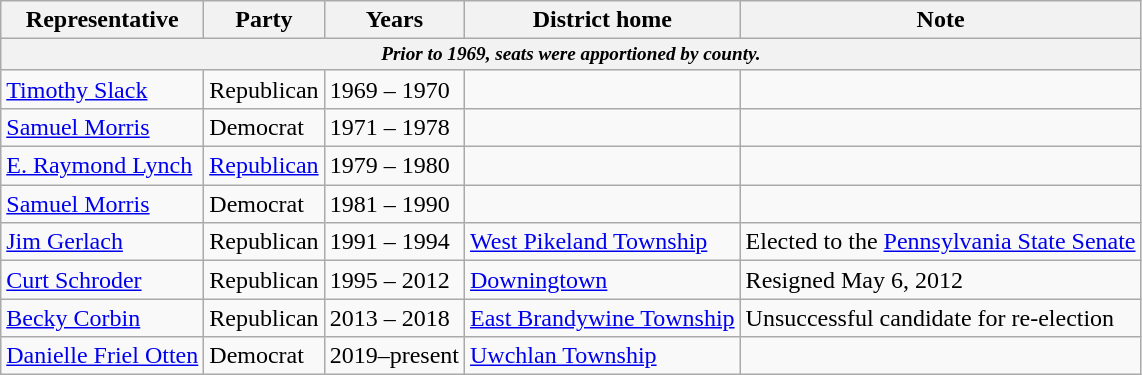<table class=wikitable>
<tr valign=bottom>
<th>Representative</th>
<th>Party</th>
<th>Years</th>
<th>District home</th>
<th>Note</th>
</tr>
<tr>
<th colspan=5 style="font-size: 80%;"><em>Prior to 1969, seats were apportioned by county.</em></th>
</tr>
<tr>
<td><a href='#'>Timothy Slack</a></td>
<td>Republican</td>
<td>1969 – 1970</td>
<td></td>
<td></td>
</tr>
<tr>
<td><a href='#'>Samuel Morris</a></td>
<td>Democrat</td>
<td>1971 – 1978</td>
<td></td>
<td></td>
</tr>
<tr>
<td><a href='#'>E. Raymond Lynch</a></td>
<td><a href='#'>Republican</a></td>
<td>1979 – 1980</td>
<td></td>
<td></td>
</tr>
<tr>
<td><a href='#'>Samuel Morris</a></td>
<td>Democrat</td>
<td>1981 – 1990</td>
<td></td>
<td></td>
</tr>
<tr>
<td><a href='#'>Jim Gerlach</a></td>
<td>Republican</td>
<td>1991 – 1994</td>
<td><a href='#'>West Pikeland Township</a></td>
<td>Elected to the <a href='#'>Pennsylvania State Senate</a></td>
</tr>
<tr>
<td><a href='#'>Curt Schroder</a></td>
<td>Republican</td>
<td>1995 – 2012</td>
<td><a href='#'>Downingtown</a></td>
<td>Resigned May 6, 2012</td>
</tr>
<tr>
<td><a href='#'>Becky Corbin</a></td>
<td>Republican</td>
<td>2013 – 2018</td>
<td><a href='#'>East Brandywine Township</a></td>
<td>Unsuccessful candidate for re-election</td>
</tr>
<tr>
<td><a href='#'>Danielle Friel Otten</a></td>
<td>Democrat</td>
<td>2019–present</td>
<td><a href='#'>Uwchlan Township</a></td>
<td></td>
</tr>
</table>
